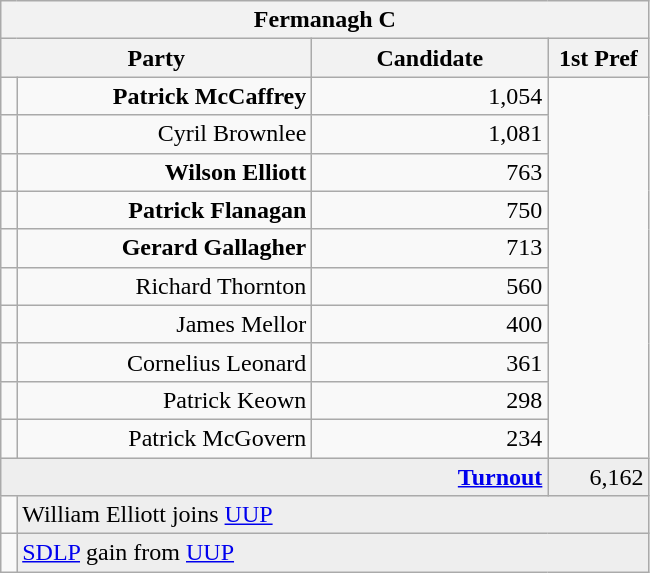<table class="wikitable">
<tr>
<th colspan="4" align="center">Fermanagh C</th>
</tr>
<tr>
<th colspan="2" align="center" width=200>Party</th>
<th width=150>Candidate</th>
<th width=60>1st Pref</th>
</tr>
<tr>
<td></td>
<td align="right"><strong>Patrick McCaffrey</strong></td>
<td align="right">1,054</td>
</tr>
<tr>
<td></td>
<td align="right">Cyril Brownlee</td>
<td align="right">1,081</td>
</tr>
<tr>
<td></td>
<td align="right"><strong>Wilson Elliott</strong></td>
<td align="right">763</td>
</tr>
<tr>
<td></td>
<td align="right"><strong>Patrick Flanagan</strong></td>
<td align="right">750</td>
</tr>
<tr>
<td></td>
<td align="right"><strong>Gerard Gallagher</strong></td>
<td align="right">713</td>
</tr>
<tr>
<td></td>
<td align="right">Richard Thornton</td>
<td align="right">560</td>
</tr>
<tr>
<td></td>
<td align="right">James Mellor</td>
<td align="right">400</td>
</tr>
<tr>
<td></td>
<td align="right">Cornelius Leonard</td>
<td align="right">361</td>
</tr>
<tr>
<td></td>
<td align="right">Patrick Keown</td>
<td align="right">298</td>
</tr>
<tr>
<td></td>
<td align="right">Patrick McGovern</td>
<td align="right">234</td>
</tr>
<tr bgcolor="EEEEEE">
<td colspan=3 align="right"><strong><a href='#'>Turnout</a></strong></td>
<td align="right">6,162</td>
</tr>
<tr>
<td bgcolor=></td>
<td colspan=3 bgcolor="EEEEEE">William Elliott joins <a href='#'>UUP</a></td>
</tr>
<tr>
<td bgcolor=></td>
<td colspan=3 bgcolor="EEEEEE"><a href='#'>SDLP</a> gain from <a href='#'>UUP</a></td>
</tr>
</table>
